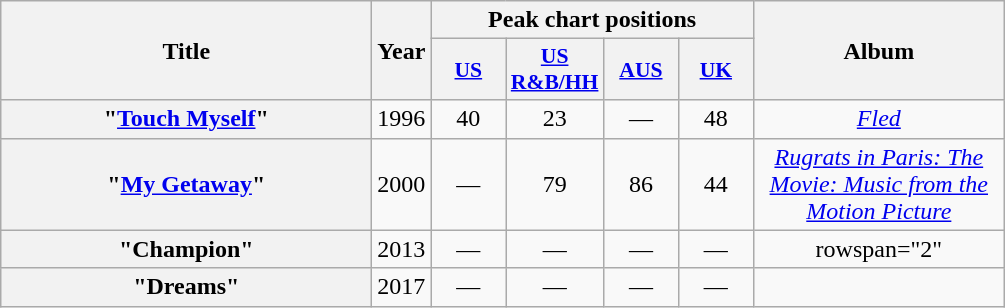<table class="wikitable plainrowheaders" style="text-align:center;">
<tr>
<th scope="col" rowspan="2" style="width:15em;">Title</th>
<th scope="col" rowspan="2" style="width:1em;">Year</th>
<th scope="col" colspan="4">Peak chart positions</th>
<th scope="col" rowspan="2" style="width:10em;">Album</th>
</tr>
<tr>
<th scope="col" style="width:3em;font-size:90%;"><a href='#'>US</a><br></th>
<th scope="col" style="width:3em;font-size:90%;"><a href='#'>US R&B/HH</a><br></th>
<th scope="col" style="width:3em;font-size:90%;"><a href='#'>AUS</a><br></th>
<th scope="col" style="width:3em;font-size:90%;"><a href='#'>UK</a><br></th>
</tr>
<tr>
<th scope="row">"<a href='#'>Touch Myself</a>"</th>
<td>1996</td>
<td>40</td>
<td>23</td>
<td>—</td>
<td>48</td>
<td><em><a href='#'>Fled</a></em></td>
</tr>
<tr>
<th scope="row">"<a href='#'>My Getaway</a>"</th>
<td>2000</td>
<td>—</td>
<td>79</td>
<td>86</td>
<td>44</td>
<td><em><a href='#'>Rugrats in Paris: The Movie: Music from the Motion Picture</a></em></td>
</tr>
<tr>
<th scope="row">"Champion"</th>
<td>2013</td>
<td>—</td>
<td>—</td>
<td>—</td>
<td>—</td>
<td>rowspan="2" </td>
</tr>
<tr>
<th scope="row">"Dreams"</th>
<td>2017</td>
<td>—</td>
<td>—</td>
<td>—</td>
<td>—</td>
</tr>
</table>
